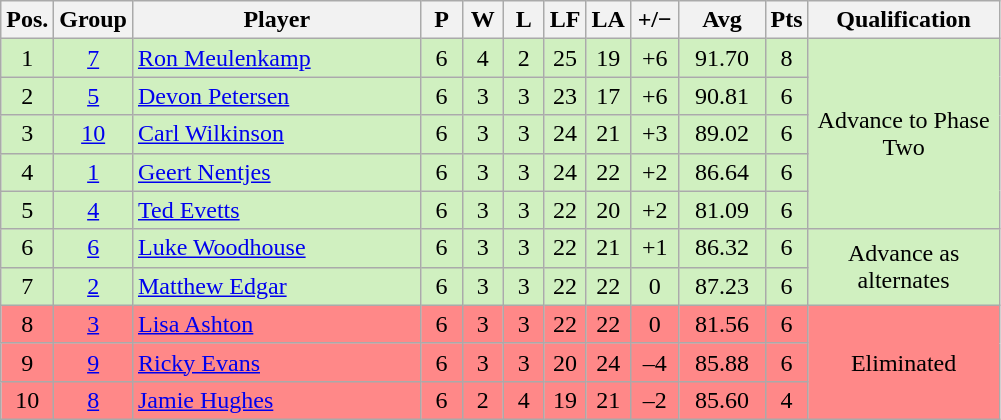<table class="wikitable" style="text-align:center; margin: 1em auto 1em auto, align:left">
<tr>
<th width=20>Pos.</th>
<th width=20>Group</th>
<th width=185>Player</th>
<th width=20>P</th>
<th width=20>W</th>
<th width=20>L</th>
<th width=20>LF</th>
<th width=20>LA</th>
<th width=25>+/−</th>
<th width=50>Avg</th>
<th width=20>Pts</th>
<th width=120>Qualification</th>
</tr>
<tr style="background:#D0F0C0;">
<td>1</td>
<td><a href='#'>7</a></td>
<td align=left> <a href='#'>Ron Meulenkamp</a></td>
<td>6</td>
<td>4</td>
<td>2</td>
<td>25</td>
<td>19</td>
<td>+6</td>
<td>91.70</td>
<td>8</td>
<td rowspan=5>Advance to Phase Two</td>
</tr>
<tr style="background:#D0F0C0;">
<td>2</td>
<td><a href='#'>5</a></td>
<td align=left> <a href='#'>Devon Petersen</a></td>
<td>6</td>
<td>3</td>
<td>3</td>
<td>23</td>
<td>17</td>
<td>+6</td>
<td>90.81</td>
<td>6</td>
</tr>
<tr style="background:#D0F0C0;">
<td>3</td>
<td><a href='#'>10</a></td>
<td align=left> <a href='#'>Carl Wilkinson</a></td>
<td>6</td>
<td>3</td>
<td>3</td>
<td>24</td>
<td>21</td>
<td>+3</td>
<td>89.02</td>
<td>6</td>
</tr>
<tr style="background:#D0F0C0;">
<td>4</td>
<td><a href='#'>1</a></td>
<td align=left> <a href='#'>Geert Nentjes</a></td>
<td>6</td>
<td>3</td>
<td>3</td>
<td>24</td>
<td>22</td>
<td>+2</td>
<td>86.64</td>
<td>6</td>
</tr>
<tr style="background:#D0F0C0;">
<td>5</td>
<td><a href='#'>4</a></td>
<td align=left> <a href='#'>Ted Evetts</a></td>
<td>6</td>
<td>3</td>
<td>3</td>
<td>22</td>
<td>20</td>
<td>+2</td>
<td>81.09</td>
<td>6</td>
</tr>
<tr style="background:#D0F0C0;">
<td>6</td>
<td><a href='#'>6</a></td>
<td align=left> <a href='#'>Luke Woodhouse</a></td>
<td>6</td>
<td>3</td>
<td>3</td>
<td>22</td>
<td>21</td>
<td>+1</td>
<td>86.32</td>
<td>6</td>
<td rowspan=2>Advance as alternates</td>
</tr>
<tr style="background:#D0F0C0;">
<td>7</td>
<td><a href='#'>2</a></td>
<td align=left> <a href='#'>Matthew Edgar</a></td>
<td>6</td>
<td>3</td>
<td>3</td>
<td>22</td>
<td>22</td>
<td>0</td>
<td>87.23</td>
<td>6</td>
</tr>
<tr style="background:#FF8888;">
<td>8</td>
<td><a href='#'>3</a></td>
<td align=left> <a href='#'>Lisa Ashton</a></td>
<td>6</td>
<td>3</td>
<td>3</td>
<td>22</td>
<td>22</td>
<td>0</td>
<td>81.56</td>
<td>6</td>
<td rowspan=3>Eliminated</td>
</tr>
<tr style="background:#FF8888;">
<td>9</td>
<td><a href='#'>9</a></td>
<td align=left> <a href='#'>Ricky Evans</a></td>
<td>6</td>
<td>3</td>
<td>3</td>
<td>20</td>
<td>24</td>
<td>–4</td>
<td>85.88</td>
<td>6</td>
</tr>
<tr style="background:#FF8888;">
<td>10</td>
<td><a href='#'>8</a></td>
<td align=left> <a href='#'>Jamie Hughes</a></td>
<td>6</td>
<td>2</td>
<td>4</td>
<td>19</td>
<td>21</td>
<td>–2</td>
<td>85.60</td>
<td>4</td>
</tr>
</table>
